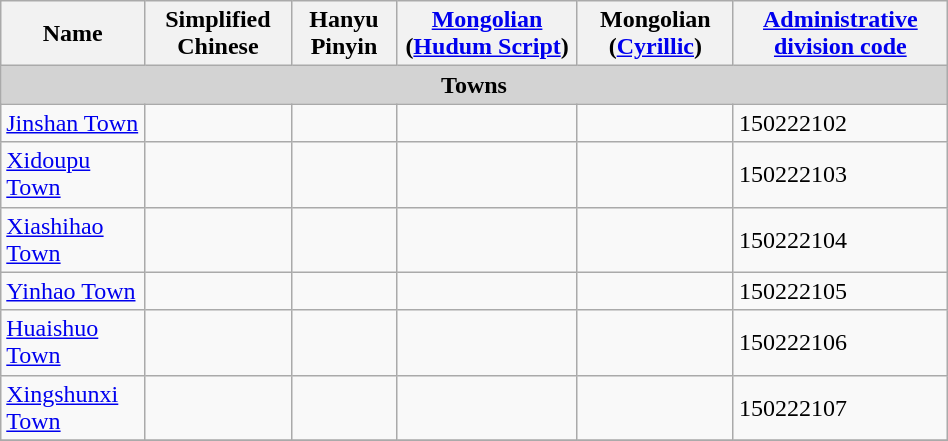<table class="wikitable" align="center" style="width:50%; border="1">
<tr>
<th>Name</th>
<th>Simplified Chinese</th>
<th>Hanyu Pinyin</th>
<th><a href='#'>Mongolian</a> (<a href='#'>Hudum Script</a>)</th>
<th>Mongolian (<a href='#'>Cyrillic</a>)</th>
<th><a href='#'>Administrative division code</a></th>
</tr>
<tr>
<td colspan="6"  style="text-align:center; background:#d3d3d3;"><strong>Towns</strong></td>
</tr>
<tr --------->
<td><a href='#'>Jinshan Town</a></td>
<td></td>
<td></td>
<td></td>
<td></td>
<td>150222102</td>
</tr>
<tr>
<td><a href='#'>Xidoupu Town</a></td>
<td></td>
<td></td>
<td></td>
<td></td>
<td>150222103</td>
</tr>
<tr>
<td><a href='#'>Xiashihao Town</a></td>
<td></td>
<td></td>
<td></td>
<td></td>
<td>150222104</td>
</tr>
<tr>
<td><a href='#'>Yinhao Town</a></td>
<td></td>
<td></td>
<td></td>
<td></td>
<td>150222105</td>
</tr>
<tr>
<td><a href='#'>Huaishuo Town</a></td>
<td></td>
<td></td>
<td></td>
<td></td>
<td>150222106</td>
</tr>
<tr>
<td><a href='#'>Xingshunxi Town</a></td>
<td></td>
<td></td>
<td></td>
<td></td>
<td>150222107</td>
</tr>
<tr>
</tr>
</table>
